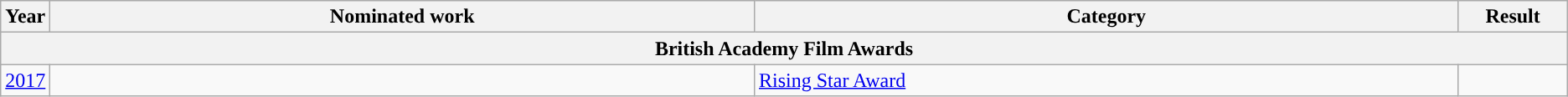<table class="wikitable">
<tr>
<th scope="col" style="width:1em;">Year</th>
<th scope="col" style="width:35em;">Nominated work</th>
<th scope="col" style="width:35em;">Category</th>
<th scope="col" style="width:5em;">Result</th>
</tr>
<tr>
<th colspan="4">British Academy Film Awards</th>
</tr>
<tr>
<td><a href='#'>2017</a></td>
<td></td>
<td><a href='#'>Rising Star Award</a></td>
<td></td>
</tr>
</table>
